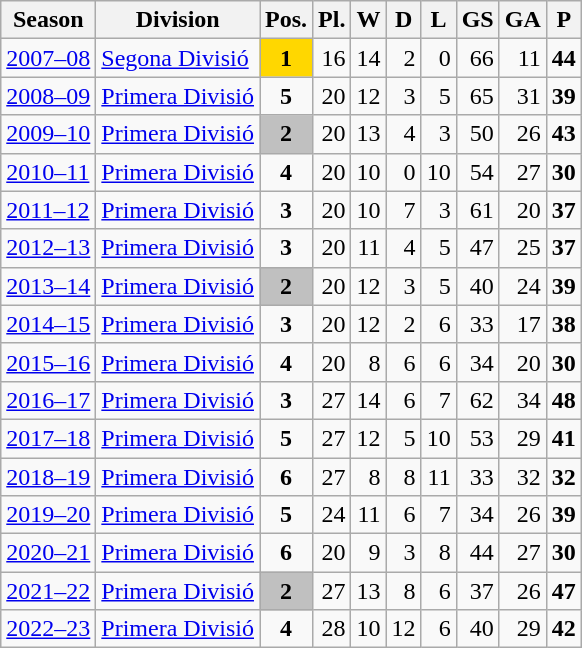<table class="wikitable">
<tr>
<th>Season</th>
<th>Division</th>
<th>Pos.</th>
<th>Pl.</th>
<th>W</th>
<th>D</th>
<th>L</th>
<th>GS</th>
<th>GA</th>
<th>P</th>
</tr>
<tr>
<td><a href='#'>2007–08</a></td>
<td><a href='#'>Segona Divisió</a></td>
<td style="background:gold" align=center><strong>1</strong></td>
<td align=right>16</td>
<td align=right>14</td>
<td align=right>2</td>
<td align=right>0</td>
<td align=right>66</td>
<td align=right>11</td>
<td align=right><strong>44</strong></td>
</tr>
<tr>
<td><a href='#'>2008–09</a></td>
<td><a href='#'>Primera Divisió</a></td>
<td align=center><strong>5</strong></td>
<td align=right>20</td>
<td align=right>12</td>
<td align=right>3</td>
<td align=right>5</td>
<td align=right>65</td>
<td align=right>31</td>
<td align=right><strong>39</strong></td>
</tr>
<tr>
<td><a href='#'>2009–10</a></td>
<td><a href='#'>Primera Divisió</a></td>
<td style="background:silver" align=center><strong>2</strong></td>
<td align=right>20</td>
<td align=right>13</td>
<td align=right>4</td>
<td align=right>3</td>
<td align=right>50</td>
<td align=right>26</td>
<td align=right><strong>43</strong></td>
</tr>
<tr>
<td><a href='#'>2010–11</a></td>
<td><a href='#'>Primera Divisió</a></td>
<td align=center><strong>4</strong></td>
<td align=right>20</td>
<td align=right>10</td>
<td align=right>0</td>
<td align=right>10</td>
<td align=right>54</td>
<td align=right>27</td>
<td align=right><strong>30</strong></td>
</tr>
<tr>
<td><a href='#'>2011–12</a></td>
<td><a href='#'>Primera Divisió</a></td>
<td align=center><strong>3</strong></td>
<td align=right>20</td>
<td align=right>10</td>
<td align=right>7</td>
<td align=right>3</td>
<td align=right>61</td>
<td align=right>20</td>
<td align=right><strong>37</strong></td>
</tr>
<tr>
<td><a href='#'>2012–13</a></td>
<td><a href='#'>Primera Divisió</a></td>
<td align=center><strong>3</strong></td>
<td align=right>20</td>
<td align=right>11</td>
<td align=right>4</td>
<td align=right>5</td>
<td align=right>47</td>
<td align=right>25</td>
<td align=right><strong>37</strong></td>
</tr>
<tr>
<td><a href='#'>2013–14</a></td>
<td><a href='#'>Primera Divisió</a></td>
<td style="background:silver" align=center><strong>2</strong></td>
<td align=right>20</td>
<td align=right>12</td>
<td align=right>3</td>
<td align=right>5</td>
<td align=right>40</td>
<td align=right>24</td>
<td align=right><strong>39</strong></td>
</tr>
<tr>
<td><a href='#'>2014–15</a></td>
<td><a href='#'>Primera Divisió</a></td>
<td align=center><strong>3</strong></td>
<td align=right>20</td>
<td align=right>12</td>
<td align=right>2</td>
<td align=right>6</td>
<td align=right>33</td>
<td align=right>17</td>
<td align=right><strong>38</strong></td>
</tr>
<tr>
<td><a href='#'>2015–16</a></td>
<td><a href='#'>Primera Divisió</a></td>
<td align=center><strong>4</strong></td>
<td align=right>20</td>
<td align=right>8</td>
<td align=right>6</td>
<td align=right>6</td>
<td align=right>34</td>
<td align=right>20</td>
<td align=right><strong>30</strong></td>
</tr>
<tr>
<td><a href='#'>2016–17</a></td>
<td><a href='#'>Primera Divisió</a></td>
<td align=center><strong>3</strong></td>
<td align=right>27</td>
<td align=right>14</td>
<td align=right>6</td>
<td align=right>7</td>
<td align=right>62</td>
<td align=right>34</td>
<td align=right><strong>48</strong></td>
</tr>
<tr>
<td><a href='#'>2017–18</a></td>
<td><a href='#'>Primera Divisió</a></td>
<td align=center><strong>5</strong></td>
<td align=right>27</td>
<td align=right>12</td>
<td align=right>5</td>
<td align=right>10</td>
<td align=right>53</td>
<td align=right>29</td>
<td align=right><strong>41</strong></td>
</tr>
<tr>
<td><a href='#'>2018–19</a></td>
<td><a href='#'>Primera Divisió</a></td>
<td align=center><strong>6</strong></td>
<td align=right>27</td>
<td align=right>8</td>
<td align=right>8</td>
<td align=right>11</td>
<td align=right>33</td>
<td align=right>32</td>
<td align=right><strong>32</strong></td>
</tr>
<tr>
<td><a href='#'>2019–20</a></td>
<td><a href='#'>Primera Divisió</a></td>
<td align=center><strong>5</strong></td>
<td align=right>24</td>
<td align=right>11</td>
<td align=right>6</td>
<td align=right>7</td>
<td align=right>34</td>
<td align=right>26</td>
<td align=right><strong>39</strong></td>
</tr>
<tr>
<td><a href='#'>2020–21</a></td>
<td><a href='#'>Primera Divisió</a></td>
<td align=center><strong>6</strong></td>
<td align=right>20</td>
<td align=right>9</td>
<td align=right>3</td>
<td align=right>8</td>
<td align=right>44</td>
<td align=right>27</td>
<td align=right><strong>30</strong></td>
</tr>
<tr>
<td><a href='#'>2021–22</a></td>
<td><a href='#'>Primera Divisió</a></td>
<td style="background:silver" align=center><strong>2</strong></td>
<td align=right>27</td>
<td align=right>13</td>
<td align=right>8</td>
<td align=right>6</td>
<td align=right>37</td>
<td align=right>26</td>
<td align=right><strong>47</strong></td>
</tr>
<tr>
<td><a href='#'>2022–23</a></td>
<td><a href='#'>Primera Divisió</a></td>
<td align=center><strong>4</strong></td>
<td align=right>28</td>
<td align=right>10</td>
<td align=right>12</td>
<td align=right>6</td>
<td align=right>40</td>
<td align=right>29</td>
<td align=right><strong>42</strong></td>
</tr>
</table>
